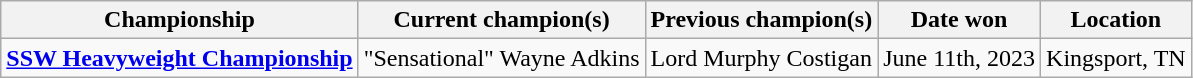<table class="wikitable">
<tr>
<th>Championship</th>
<th>Current champion(s)</th>
<th>Previous champion(s)</th>
<th>Date won</th>
<th>Location</th>
</tr>
<tr>
<td><strong><a href='#'>SSW Heavyweight Championship</a></strong></td>
<td>"Sensational" Wayne Adkins</td>
<td>Lord Murphy Costigan</td>
<td>June 11th, 2023</td>
<td>Kingsport, TN</td>
</tr>
</table>
